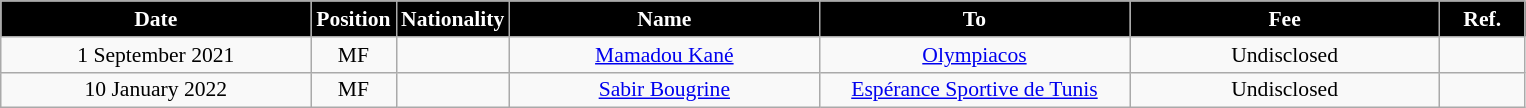<table class="wikitable" style="text-align:center; font-size:90%; ">
<tr>
<th style="background:#000000; color:#fff; width:200px;">Date</th>
<th style="background:#000000; color:#fff; width:50px;">Position</th>
<th style="background:#000000; color:#fff; width:50px;">Nationality</th>
<th style="background:#000000; color:#fff; width:200px;">Name</th>
<th style="background:#000000; color:#fff; width:200px;">To</th>
<th style="background:#000000; color:#fff; width:200px;">Fee</th>
<th style="background:#000000; color:#fff; width:50px;">Ref.</th>
</tr>
<tr>
<td>1 September 2021</td>
<td>MF</td>
<td></td>
<td><a href='#'>Mamadou Kané</a></td>
<td><a href='#'>Olympiacos</a></td>
<td>Undisclosed</td>
<td></td>
</tr>
<tr>
<td>10 January 2022</td>
<td>MF</td>
<td></td>
<td><a href='#'>Sabir Bougrine</a></td>
<td><a href='#'>Espérance Sportive de Tunis</a></td>
<td>Undisclosed</td>
<td></td>
</tr>
</table>
